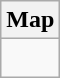<table class="wikitable">
<tr>
<th>Map</th>
</tr>
<tr>
<td align="center"><div><br> 











</div></td>
</tr>
</table>
